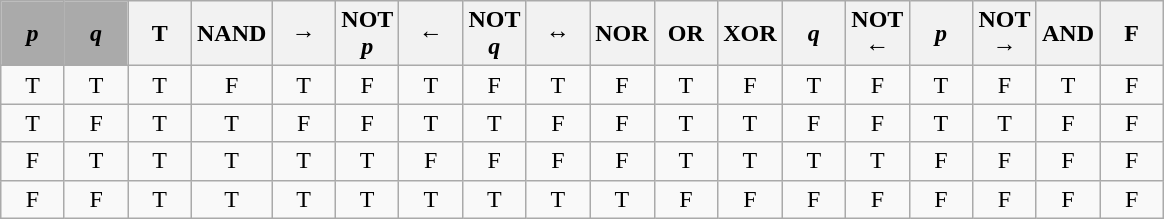<table border="1" class="wikitable" style="text-align:center;">
<tr>
<th style="width:35px;background:#aaaaaa;"><em>p</em></th>
<th style="width:35px;background:#aaaaaa;"><em>q</em></th>
<th style="width:35px">T</th>
<th style="width:35px">NAND</th>
<th style="width:35px">→</th>
<th style="width:35px">NOT <em>p</em></th>
<th style="width:35px">←</th>
<th style="width:35px">NOT <em>q</em></th>
<th style="width:35px">↔</th>
<th style="width:35px">NOR</th>
<th style="width:35px">OR</th>
<th style="width:35px">XOR</th>
<th style="width:35px"><em>q</em></th>
<th style="width:35px">NOT ←</th>
<th style="width:35px"><em>p</em></th>
<th style="width:35px">NOT →</th>
<th style="width:35px">AND</th>
<th style="width:35px">F</th>
</tr>
<tr>
<td>T</td>
<td>T</td>
<td>T</td>
<td>F</td>
<td>T</td>
<td>F</td>
<td>T</td>
<td>F</td>
<td>T</td>
<td>F</td>
<td>T</td>
<td>F</td>
<td>T</td>
<td>F</td>
<td>T</td>
<td>F</td>
<td>T</td>
<td>F</td>
</tr>
<tr>
<td>T</td>
<td>F</td>
<td>T</td>
<td>T</td>
<td>F</td>
<td>F</td>
<td>T</td>
<td>T</td>
<td>F</td>
<td>F</td>
<td>T</td>
<td>T</td>
<td>F</td>
<td>F</td>
<td>T</td>
<td>T</td>
<td>F</td>
<td>F</td>
</tr>
<tr>
<td>F</td>
<td>T</td>
<td>T</td>
<td>T</td>
<td>T</td>
<td>T</td>
<td>F</td>
<td>F</td>
<td>F</td>
<td>F</td>
<td>T</td>
<td>T</td>
<td>T</td>
<td>T</td>
<td>F</td>
<td>F</td>
<td>F</td>
<td>F</td>
</tr>
<tr>
<td>F</td>
<td>F</td>
<td>T</td>
<td>T</td>
<td>T</td>
<td>T</td>
<td>T</td>
<td>T</td>
<td>T</td>
<td>T</td>
<td>F</td>
<td>F</td>
<td>F</td>
<td>F</td>
<td>F</td>
<td>F</td>
<td>F</td>
<td>F</td>
</tr>
</table>
